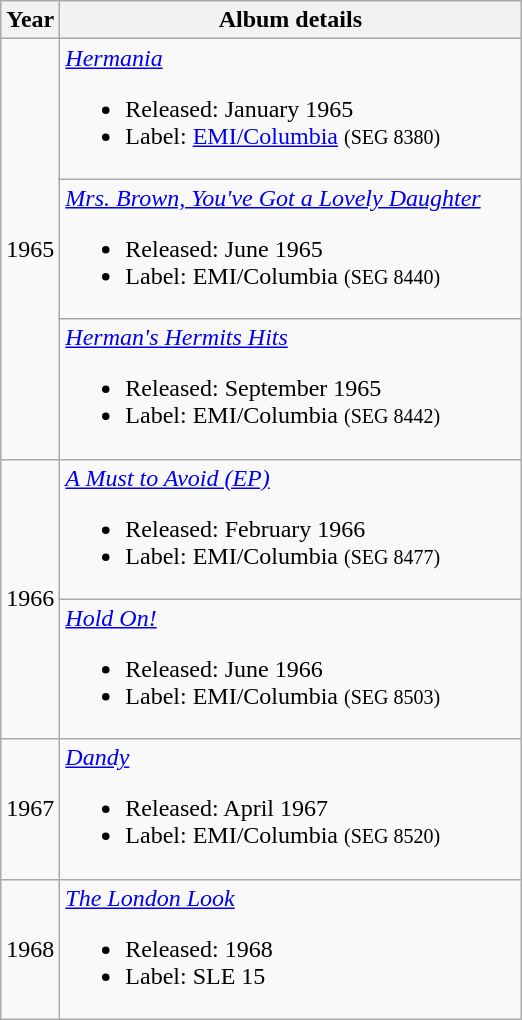<table class="wikitable">
<tr>
<th>Year</th>
<th width="300">Album details</th>
</tr>
<tr>
<td rowspan="3">1965</td>
<td><em><a href='#'>Hermania</a></em><br><ul><li>Released: January 1965</li><li>Label: <a href='#'>EMI/Columbia</a> <small>(SEG 8380)</small></li></ul></td>
</tr>
<tr>
<td><em><a href='#'>Mrs. Brown, You've Got a Lovely Daughter</a></em><br><ul><li>Released: June 1965</li><li>Label: EMI/Columbia <small>(SEG 8440)</small></li></ul></td>
</tr>
<tr>
<td><em><a href='#'>Herman's Hermits Hits</a></em><br><ul><li>Released: September 1965</li><li>Label: EMI/Columbia <small>(SEG 8442)</small></li></ul></td>
</tr>
<tr>
<td rowspan="2">1966</td>
<td><em><a href='#'>A Must to Avoid (EP)</a></em><br><ul><li>Released: February 1966</li><li>Label: EMI/Columbia <small>(SEG 8477)</small></li></ul></td>
</tr>
<tr>
<td><em><a href='#'>Hold On!</a></em><br><ul><li>Released: June 1966</li><li>Label: EMI/Columbia <small>(SEG 8503)</small></li></ul></td>
</tr>
<tr>
<td>1967</td>
<td><em><a href='#'>Dandy</a></em><br><ul><li>Released: April 1967</li><li>Label: EMI/Columbia <small>(SEG 8520)</small></li></ul></td>
</tr>
<tr>
<td>1968</td>
<td><em><a href='#'>The London Look</a></em><br><ul><li>Released: 1968</li><li>Label: SLE 15</li></ul></td>
</tr>
</table>
